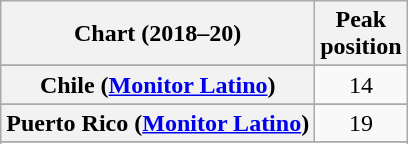<table class="wikitable sortable plainrowheaders" style="text-align:center">
<tr>
<th scope="col">Chart (2018–20)</th>
<th scope="col">Peak<br> position</th>
</tr>
<tr>
</tr>
<tr>
</tr>
<tr>
<th scope="row">Chile (<a href='#'>Monitor Latino</a>)</th>
<td>14</td>
</tr>
<tr>
</tr>
<tr>
<th scope="row">Puerto Rico (<a href='#'>Monitor Latino</a>)</th>
<td>19</td>
</tr>
<tr>
</tr>
<tr>
</tr>
<tr>
</tr>
<tr>
</tr>
</table>
